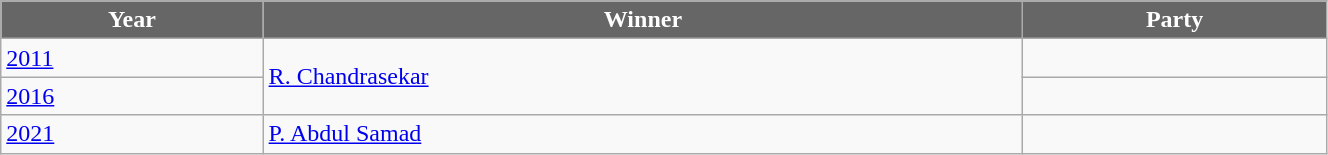<table class="wikitable" width="70%">
<tr>
<th style="background-color:#666666; color:white">Year</th>
<th style="background-color:#666666; color:white">Winner</th>
<th style="background-color:#666666; color:white" colspan="2">Party</th>
</tr>
<tr>
<td><a href='#'>2011</a></td>
<td rowspan=2><a href='#'>R. Chandrasekar</a></td>
<td></td>
</tr>
<tr>
<td><a href='#'>2016</a></td>
</tr>
<tr>
<td><a href='#'>2021</a></td>
<td><a href='#'>P. Abdul Samad</a></td>
<td></td>
</tr>
</table>
